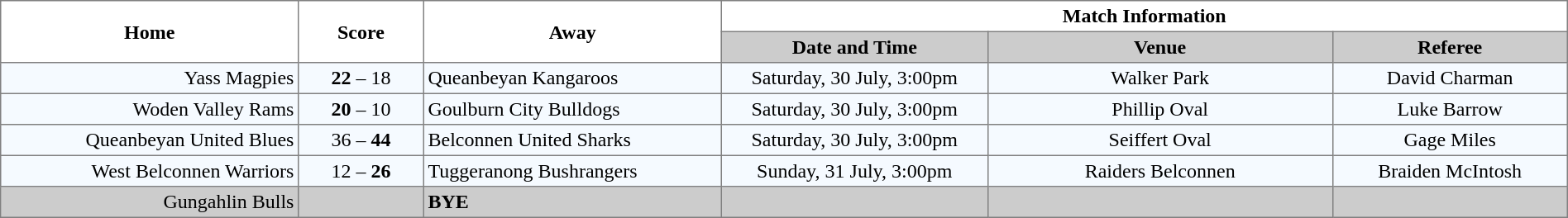<table border="1" cellpadding="3" cellspacing="0" width="100%" style="border-collapse:collapse;  text-align:center;">
<tr>
<th rowspan="2" width="19%">Home</th>
<th rowspan="2" width="8%">Score</th>
<th rowspan="2" width="19%">Away</th>
<th colspan="3">Match Information</th>
</tr>
<tr style="background:#CCCCCC">
<th width="17%">Date and Time</th>
<th width="22%">Venue</th>
<th width="50%">Referee</th>
</tr>
<tr style="text-align:center; background:#f5faff;">
<td align="right">Yass Magpies </td>
<td><strong>22</strong> – 18</td>
<td align="left"> Queanbeyan Kangaroos</td>
<td>Saturday, 30 July, 3:00pm</td>
<td>Walker Park</td>
<td>David Charman</td>
</tr>
<tr style="text-align:center; background:#f5faff;">
<td align="right">Woden Valley Rams </td>
<td><strong>20</strong> – 10</td>
<td align="left"> Goulburn City Bulldogs</td>
<td>Saturday, 30 July, 3:00pm</td>
<td>Phillip Oval</td>
<td>Luke Barrow</td>
</tr>
<tr style="text-align:center; background:#f5faff;">
<td align="right">Queanbeyan United Blues </td>
<td>36 – <strong>44</strong></td>
<td align="left"> Belconnen United Sharks</td>
<td>Saturday, 30 July, 3:00pm</td>
<td>Seiffert Oval</td>
<td>Gage Miles</td>
</tr>
<tr style="text-align:center; background:#f5faff;">
<td align="right">West Belconnen Warriors </td>
<td>12 – <strong>26</strong></td>
<td align="left"> Tuggeranong Bushrangers</td>
<td>Sunday, 31 July, 3:00pm</td>
<td>Raiders Belconnen</td>
<td>Braiden McIntosh</td>
</tr>
<tr style="text-align:center; background:#CCCCCC;">
<td align="right">Gungahlin Bulls </td>
<td></td>
<td align="left"><strong>BYE</strong></td>
<td></td>
<td></td>
<td></td>
</tr>
</table>
